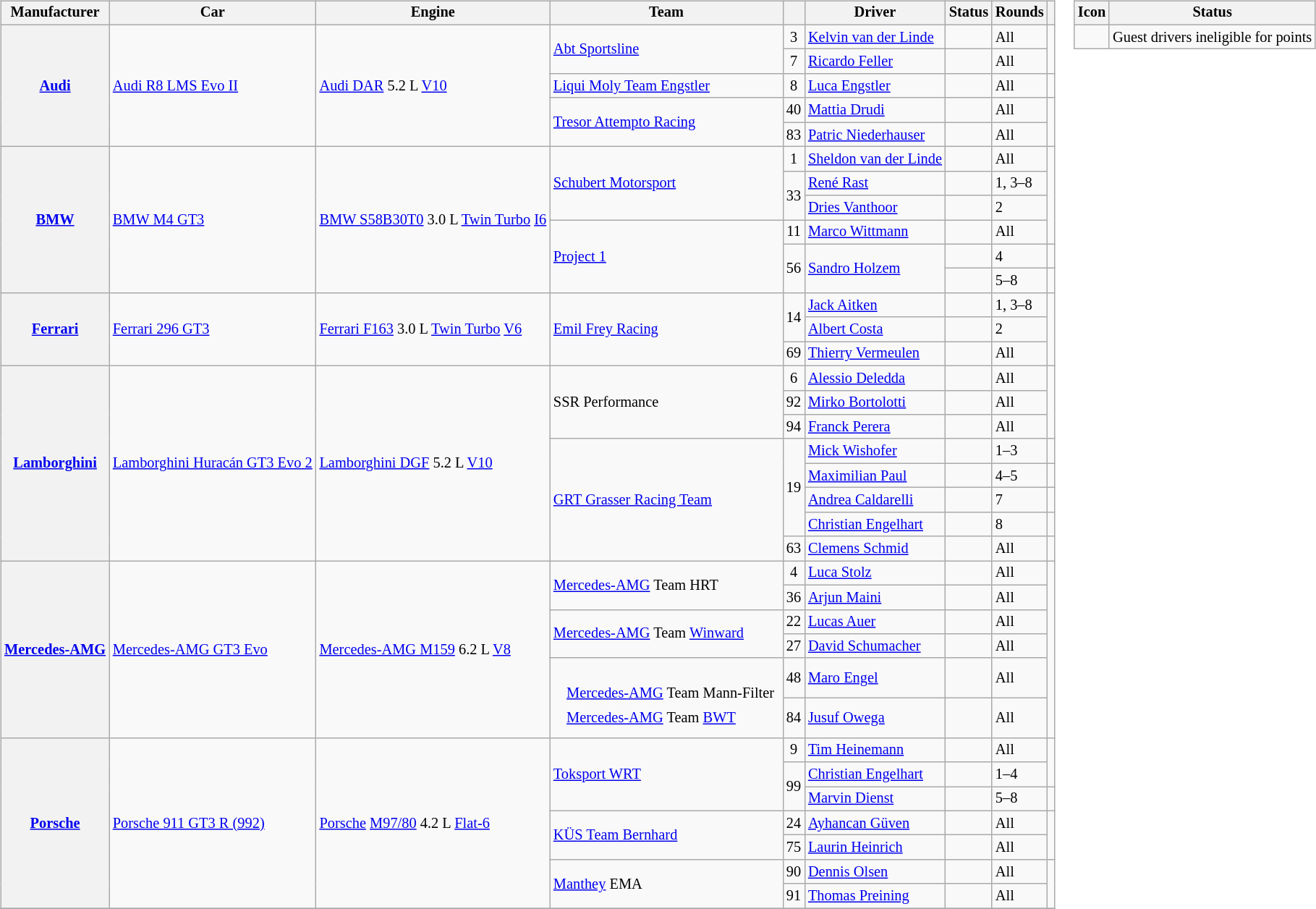<table>
<tr>
<td><br><table class="wikitable" style="font-size: 85%;">
<tr>
<th>Manufacturer</th>
<th>Car</th>
<th>Engine</th>
<th>Team</th>
<th></th>
<th>Driver</th>
<th>Status</th>
<th>Rounds</th>
<th></th>
</tr>
<tr>
<th rowspan="5"><a href='#'>Audi</a></th>
<td rowspan="5"><a href='#'>Audi R8 LMS Evo II</a></td>
<td rowspan="5"><a href='#'>Audi DAR</a> 5.2 L <a href='#'>V10</a></td>
<td rowspan="2"> <a href='#'>Abt Sportsline</a></td>
<td align="center">3</td>
<td> <a href='#'>Kelvin van der Linde</a></td>
<td></td>
<td>All</td>
<td rowspan="2" align="center"></td>
</tr>
<tr>
<td align="center">7</td>
<td> <a href='#'>Ricardo Feller</a></td>
<td></td>
<td>All</td>
</tr>
<tr>
<td rowspan="1"> <a href='#'>Liqui Moly Team Engstler</a></td>
<td align="center">8</td>
<td> <a href='#'>Luca Engstler</a></td>
<td></td>
<td>All</td>
<td align="center"></td>
</tr>
<tr>
<td rowspan="2"> <a href='#'>Tresor Attempto Racing</a></td>
<td align="center">40</td>
<td> <a href='#'>Mattia Drudi</a></td>
<td></td>
<td>All</td>
<td rowspan="2" align="center"></td>
</tr>
<tr>
<td align="center">83</td>
<td> <a href='#'>Patric Niederhauser</a></td>
<td></td>
<td>All</td>
</tr>
<tr>
<th rowspan="6"><a href='#'>BMW</a></th>
<td rowspan="6"><a href='#'>BMW M4 GT3</a></td>
<td rowspan="6" nowrap><a href='#'>BMW S58B30T0</a> 3.0 L <a href='#'>Twin Turbo</a> <a href='#'>I6</a></td>
<td rowspan="3"> <a href='#'>Schubert Motorsport</a></td>
<td align="center">1</td>
<td nowrap> <a href='#'>Sheldon van der Linde</a></td>
<td></td>
<td>All</td>
<td rowspan="4" align="center"></td>
</tr>
<tr>
<td rowspan="2" align="center">33</td>
<td> <a href='#'>René Rast</a></td>
<td></td>
<td>1, 3–8</td>
</tr>
<tr>
<td> <a href='#'>Dries Vanthoor</a></td>
<td></td>
<td>2</td>
</tr>
<tr>
<td rowspan="3"> <a href='#'>Project 1</a></td>
<td align="center">11</td>
<td> <a href='#'>Marco Wittmann</a></td>
<td align="center"></td>
<td>All</td>
</tr>
<tr>
<td rowspan="2" align="center">56</td>
<td rowspan="2"> <a href='#'>Sandro Holzem</a></td>
<td align="center"></td>
<td>4</td>
<td align="center"></td>
</tr>
<tr>
<td></td>
<td>5–8</td>
<td align="center"></td>
</tr>
<tr>
<th rowspan="3"><a href='#'>Ferrari</a></th>
<td rowspan="3"><a href='#'>Ferrari 296 GT3</a></td>
<td rowspan="3"><a href='#'>Ferrari F163</a> 3.0 L <a href='#'>Twin Turbo</a> <a href='#'>V6</a></td>
<td rowspan="3"> <a href='#'>Emil Frey Racing</a></td>
<td rowspan="2" align="center">14</td>
<td> <a href='#'>Jack Aitken</a></td>
<td></td>
<td>1, 3–8</td>
<td rowspan="3" align="center"></td>
</tr>
<tr>
<td> <a href='#'>Albert Costa</a></td>
<td></td>
<td>2</td>
</tr>
<tr>
<td align="center">69</td>
<td> <a href='#'>Thierry Vermeulen</a></td>
<td></td>
<td>All</td>
</tr>
<tr>
<th rowspan="8"><a href='#'>Lamborghini</a></th>
<td rowspan="8" nowrap=""><a href='#'>Lamborghini Huracán GT3 Evo 2</a></td>
<td rowspan="8"><a href='#'>Lamborghini DGF</a> 5.2 L <a href='#'>V10</a></td>
<td rowspan="3"> SSR Performance</td>
<td align="center">6</td>
<td> <a href='#'>Alessio Deledda</a></td>
<td></td>
<td>All</td>
<td rowspan="3" align="center"></td>
</tr>
<tr>
<td align="center">92</td>
<td> <a href='#'>Mirko Bortolotti</a></td>
<td></td>
<td>All</td>
</tr>
<tr>
<td align="center">94</td>
<td> <a href='#'>Franck Perera</a></td>
<td></td>
<td>All</td>
</tr>
<tr>
<td rowspan="5"> <a href='#'>GRT Grasser Racing Team</a></td>
<td rowspan="4" align="center">19</td>
<td> <a href='#'>Mick Wishofer</a></td>
<td></td>
<td>1–3</td>
<td align="center"></td>
</tr>
<tr>
<td> <a href='#'>Maximilian Paul</a></td>
<td></td>
<td>4–5</td>
<td align="center"></td>
</tr>
<tr>
<td> <a href='#'>Andrea Caldarelli</a></td>
<td></td>
<td>7</td>
<td align="center"></td>
</tr>
<tr>
<td> <a href='#'>Christian Engelhart</a></td>
<td></td>
<td>8</td>
<td align="center"></td>
</tr>
<tr>
<td align="center">63</td>
<td> <a href='#'>Clemens Schmid</a></td>
<td></td>
<td>All</td>
<td align="center"></td>
</tr>
<tr>
<th rowspan="6" nowrap><a href='#'>Mercedes-AMG</a></th>
<td rowspan="6"><a href='#'>Mercedes-AMG GT3 Evo</a></td>
<td rowspan="6"><a href='#'>Mercedes-AMG M159</a> 6.2 L <a href='#'>V8</a></td>
<td rowspan="2"> <a href='#'>Mercedes-AMG</a> Team HRT</td>
<td align="center">4</td>
<td> <a href='#'>Luca Stolz</a></td>
<td></td>
<td>All</td>
<td rowspan="6" align="center"></td>
</tr>
<tr>
<td align="center">36</td>
<td> <a href='#'>Arjun Maini</a></td>
<td></td>
<td>All</td>
</tr>
<tr>
<td rowspan="2"> <a href='#'>Mercedes-AMG</a> Team <a href='#'>Winward</a></td>
<td align="center">22</td>
<td> <a href='#'>Lucas Auer</a></td>
<td></td>
<td>All</td>
</tr>
<tr>
<td align="center">27</td>
<td> <a href='#'>David Schumacher</a></td>
<td></td>
<td>All</td>
</tr>
<tr>
<td rowspan="2"><br><table style="float: left; border-top:transparent; border-right:transparent; border-bottom:transparent; border-left:transparent;">
<tr>
<td style=" border-top:transparent; border-right:transparent; border-bottom:transparent; border-left:transparent;" rowspan=2></td>
<td style=" border-top:transparent; border-right:transparent; border-bottom:transparent; border-left:transparent;" nowrap><a href='#'>Mercedes-AMG</a> Team Mann-Filter</td>
</tr>
<tr>
<td style=" border-top:transparent; border-right:transparent; border-bottom:transparent; border-left:transparent;"><a href='#'>Mercedes-AMG</a> Team <a href='#'>BWT</a></td>
</tr>
<tr>
</tr>
</table>
</td>
<td align="center">48</td>
<td> <a href='#'>Maro Engel</a></td>
<td></td>
<td>All</td>
</tr>
<tr>
<td align="center">84</td>
<td> <a href='#'>Jusuf Owega</a></td>
<td></td>
<td>All</td>
</tr>
<tr>
<th rowspan="7"><a href='#'>Porsche</a></th>
<td rowspan="7"><a href='#'>Porsche 911 GT3 R (992)</a></td>
<td rowspan="7"><a href='#'>Porsche</a> <a href='#'>M97/80</a> 4.2 L <a href='#'>Flat-6</a></td>
<td rowspan="3"> <a href='#'>Toksport WRT</a></td>
<td align="center">9</td>
<td> <a href='#'>Tim Heinemann</a></td>
<td></td>
<td>All</td>
<td rowspan="2" align="center"></td>
</tr>
<tr>
<td rowspan="2" align="center">99</td>
<td> <a href='#'>Christian Engelhart</a></td>
<td></td>
<td>1–4</td>
</tr>
<tr>
<td> <a href='#'>Marvin Dienst</a></td>
<td></td>
<td>5–8</td>
<td align="center"></td>
</tr>
<tr>
<td rowspan="2"> <a href='#'>KÜS Team Bernhard</a></td>
<td align="center">24</td>
<td> <a href='#'>Ayhancan Güven</a></td>
<td></td>
<td>All</td>
<td rowspan="2" align="center"></td>
</tr>
<tr>
<td align="center">75</td>
<td> <a href='#'>Laurin Heinrich</a></td>
<td></td>
<td>All</td>
</tr>
<tr>
<td rowspan="2"> <a href='#'>Manthey</a> EMA</td>
<td align="center">90</td>
<td> <a href='#'>Dennis Olsen</a></td>
<td></td>
<td>All</td>
<td rowspan="2" align="center"></td>
</tr>
<tr>
<td align="center">91</td>
<td> <a href='#'>Thomas Preining</a></td>
<td></td>
<td>All</td>
</tr>
<tr>
</tr>
</table>
</td>
<td style="vertical-align:top"><br><table class="wikitable" style="font-size: 85%;">
<tr>
<th>Icon</th>
<th>Status</th>
</tr>
<tr>
<td style="text-align:center"></td>
<td>Guest drivers ineligible for points</td>
</tr>
</table>
</td>
</tr>
</table>
